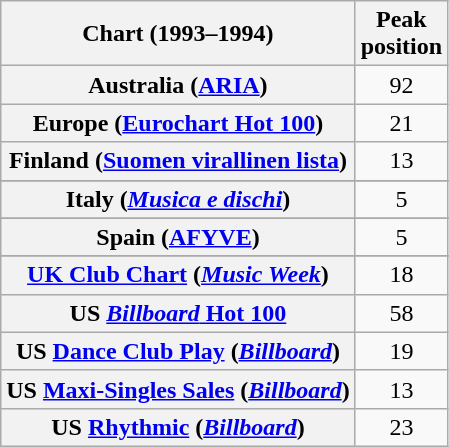<table class="wikitable sortable plainrowheaders" style="text-align:center">
<tr>
<th>Chart (1993–1994)</th>
<th>Peak<br>position</th>
</tr>
<tr>
<th scope="row">Australia (<a href='#'>ARIA</a>)</th>
<td>92</td>
</tr>
<tr>
<th scope="row">Europe (<a href='#'>Eurochart Hot 100</a>)</th>
<td>21</td>
</tr>
<tr>
<th scope="row">Finland (<a href='#'>Suomen virallinen lista</a>)</th>
<td>13</td>
</tr>
<tr>
</tr>
<tr>
<th scope="row">Italy (<em><a href='#'>Musica e dischi</a></em>)</th>
<td>5</td>
</tr>
<tr>
</tr>
<tr>
</tr>
<tr>
<th scope="row">Spain (<a href='#'>AFYVE</a>)</th>
<td>5</td>
</tr>
<tr>
</tr>
<tr>
</tr>
<tr>
<th scope="row"><a href='#'>UK Club Chart</a> (<em><a href='#'>Music Week</a></em>)</th>
<td>18</td>
</tr>
<tr>
<th scope="row">US <a href='#'><em>Billboard</em> Hot 100</a></th>
<td>58</td>
</tr>
<tr>
<th scope="row">US <a href='#'>Dance Club Play</a> (<em><a href='#'>Billboard</a></em>)</th>
<td>19</td>
</tr>
<tr>
<th scope="row">US <a href='#'>Maxi-Singles Sales</a> (<em><a href='#'>Billboard</a></em>)</th>
<td>13</td>
</tr>
<tr>
<th scope="row">US <a href='#'>Rhythmic</a> (<em><a href='#'>Billboard</a></em>)</th>
<td>23</td>
</tr>
</table>
